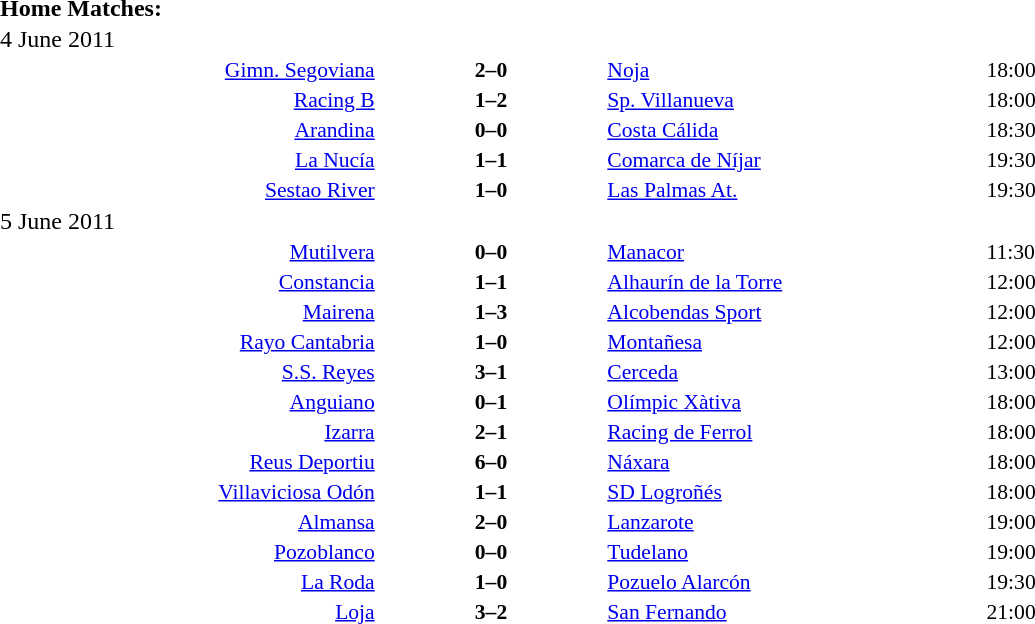<table width=100% cellspacing=1>
<tr>
<th width=20%></th>
<th width=12%></th>
<th width=20%></th>
<th></th>
</tr>
<tr>
<td><strong>Home Matches:</strong></td>
</tr>
<tr>
<td>4 June 2011</td>
</tr>
<tr style=font-size:90%>
<td align=right><a href='#'>Gimn. Segoviana</a></td>
<td align=center><strong>2–0</strong></td>
<td><a href='#'>Noja</a></td>
<td>18:00</td>
</tr>
<tr style=font-size:90%>
<td align=right><a href='#'>Racing B</a></td>
<td align=center><strong>1–2</strong></td>
<td><a href='#'>Sp. Villanueva</a></td>
<td>18:00</td>
</tr>
<tr style=font-size:90%>
<td align=right><a href='#'>Arandina</a></td>
<td align=center><strong>0–0</strong></td>
<td><a href='#'>Costa Cálida</a></td>
<td>18:30</td>
</tr>
<tr style=font-size:90%>
<td align=right><a href='#'>La Nucía</a></td>
<td align=center><strong>1–1</strong></td>
<td><a href='#'>Comarca de Níjar</a></td>
<td>19:30</td>
</tr>
<tr style=font-size:90%>
<td align=right><a href='#'>Sestao River</a></td>
<td align=center><strong>1–0</strong></td>
<td><a href='#'>Las Palmas At.</a></td>
<td>19:30</td>
</tr>
<tr>
<td>5 June 2011</td>
</tr>
<tr style=font-size:90%>
<td align=right><a href='#'>Mutilvera</a></td>
<td align=center><strong>0–0</strong></td>
<td><a href='#'>Manacor</a></td>
<td>11:30</td>
</tr>
<tr style=font-size:90%>
<td align=right><a href='#'>Constancia</a></td>
<td align=center><strong>1–1</strong></td>
<td><a href='#'>Alhaurín de la Torre</a></td>
<td>12:00</td>
</tr>
<tr style=font-size:90%>
<td align=right><a href='#'>Mairena</a></td>
<td align=center><strong>1–3</strong></td>
<td><a href='#'>Alcobendas Sport</a></td>
<td>12:00</td>
</tr>
<tr style=font-size:90%>
<td align=right><a href='#'>Rayo Cantabria</a></td>
<td align=center><strong>1–0</strong></td>
<td><a href='#'>Montañesa</a></td>
<td>12:00</td>
</tr>
<tr style=font-size:90%>
<td align=right><a href='#'>S.S. Reyes</a></td>
<td align=center><strong>3–1</strong></td>
<td><a href='#'>Cerceda</a></td>
<td>13:00</td>
</tr>
<tr style=font-size:90%>
<td align=right><a href='#'>Anguiano</a></td>
<td align=center><strong>0–1</strong></td>
<td><a href='#'>Olímpic Xàtiva</a></td>
<td>18:00</td>
</tr>
<tr style=font-size:90%>
<td align=right><a href='#'>Izarra</a></td>
<td align=center><strong>2–1</strong></td>
<td><a href='#'>Racing de Ferrol</a></td>
<td>18:00</td>
</tr>
<tr style=font-size:90%>
<td align=right><a href='#'>Reus Deportiu</a></td>
<td align=center><strong>6–0</strong></td>
<td><a href='#'>Náxara</a></td>
<td>18:00</td>
</tr>
<tr style=font-size:90%>
<td align=right><a href='#'>Villaviciosa Odón</a></td>
<td align=center><strong>1–1</strong></td>
<td><a href='#'>SD Logroñés</a></td>
<td>18:00</td>
</tr>
<tr style=font-size:90%>
<td align=right><a href='#'>Almansa</a></td>
<td align=center><strong>2–0</strong></td>
<td><a href='#'>Lanzarote</a></td>
<td>19:00</td>
</tr>
<tr style=font-size:90%>
<td align=right><a href='#'>Pozoblanco</a></td>
<td align=center><strong>0–0</strong></td>
<td><a href='#'>Tudelano</a></td>
<td>19:00</td>
</tr>
<tr style=font-size:90%>
<td align=right><a href='#'>La Roda</a></td>
<td align=center><strong>1–0</strong></td>
<td><a href='#'>Pozuelo Alarcón</a></td>
<td>19:30</td>
</tr>
<tr style=font-size:90%>
<td align=right><a href='#'>Loja</a></td>
<td align=center><strong>3–2</strong></td>
<td><a href='#'>San Fernando</a></td>
<td>21:00</td>
</tr>
</table>
